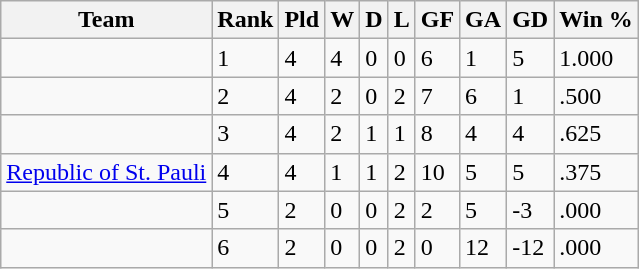<table class="wikitable">
<tr>
<th>Team</th>
<th>Rank</th>
<th>Pld</th>
<th>W</th>
<th>D</th>
<th>L</th>
<th>GF</th>
<th>GA</th>
<th>GD</th>
<th>Win %</th>
</tr>
<tr>
<td></td>
<td>1</td>
<td>4</td>
<td>4</td>
<td>0</td>
<td>0</td>
<td>6</td>
<td>1</td>
<td>5</td>
<td>1.000</td>
</tr>
<tr>
<td></td>
<td>2</td>
<td>4</td>
<td>2</td>
<td>0</td>
<td>2</td>
<td>7</td>
<td>6</td>
<td>1</td>
<td>.500</td>
</tr>
<tr>
<td></td>
<td>3</td>
<td>4</td>
<td>2</td>
<td>1</td>
<td>1</td>
<td>8</td>
<td>4</td>
<td>4</td>
<td>.625</td>
</tr>
<tr>
<td><a href='#'>Republic of St. Pauli</a></td>
<td>4</td>
<td>4</td>
<td>1</td>
<td>1</td>
<td>2</td>
<td>10</td>
<td>5</td>
<td>5</td>
<td>.375</td>
</tr>
<tr>
<td></td>
<td>5</td>
<td>2</td>
<td>0</td>
<td>0</td>
<td>2</td>
<td>2</td>
<td>5</td>
<td>-3</td>
<td>.000</td>
</tr>
<tr>
<td></td>
<td>6</td>
<td>2</td>
<td>0</td>
<td>0</td>
<td>2</td>
<td>0</td>
<td>12</td>
<td>-12</td>
<td>.000</td>
</tr>
</table>
